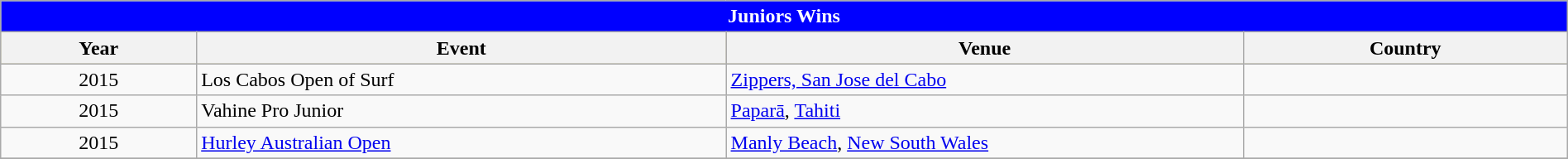<table class="wikitable" style="width:100%;">
<tr bgcolor=skyblue>
<td colspan=4; style="background: blue; color: white" align="center"><strong>Juniors Wins</strong></td>
</tr>
<tr bgcolor=#bdb76b>
<th>Year</th>
<th width=   33.8%>Event</th>
<th width=     33%>Venue</th>
<th>Country</th>
</tr>
<tr>
<td style=text-align:center>2015</td>
<td>Los Cabos Open of Surf</td>
<td><a href='#'>Zippers, San Jose del Cabo</a></td>
<td></td>
</tr>
<tr>
<td style=text-align:center>2015</td>
<td>Vahine Pro Junior</td>
<td><a href='#'>Paparā</a>, <a href='#'>Tahiti</a></td>
<td></td>
</tr>
<tr>
<td style=text-align:center>2015</td>
<td><a href='#'>Hurley Australian Open</a></td>
<td><a href='#'>Manly Beach</a>, <a href='#'>New South Wales</a></td>
<td></td>
</tr>
<tr>
</tr>
</table>
